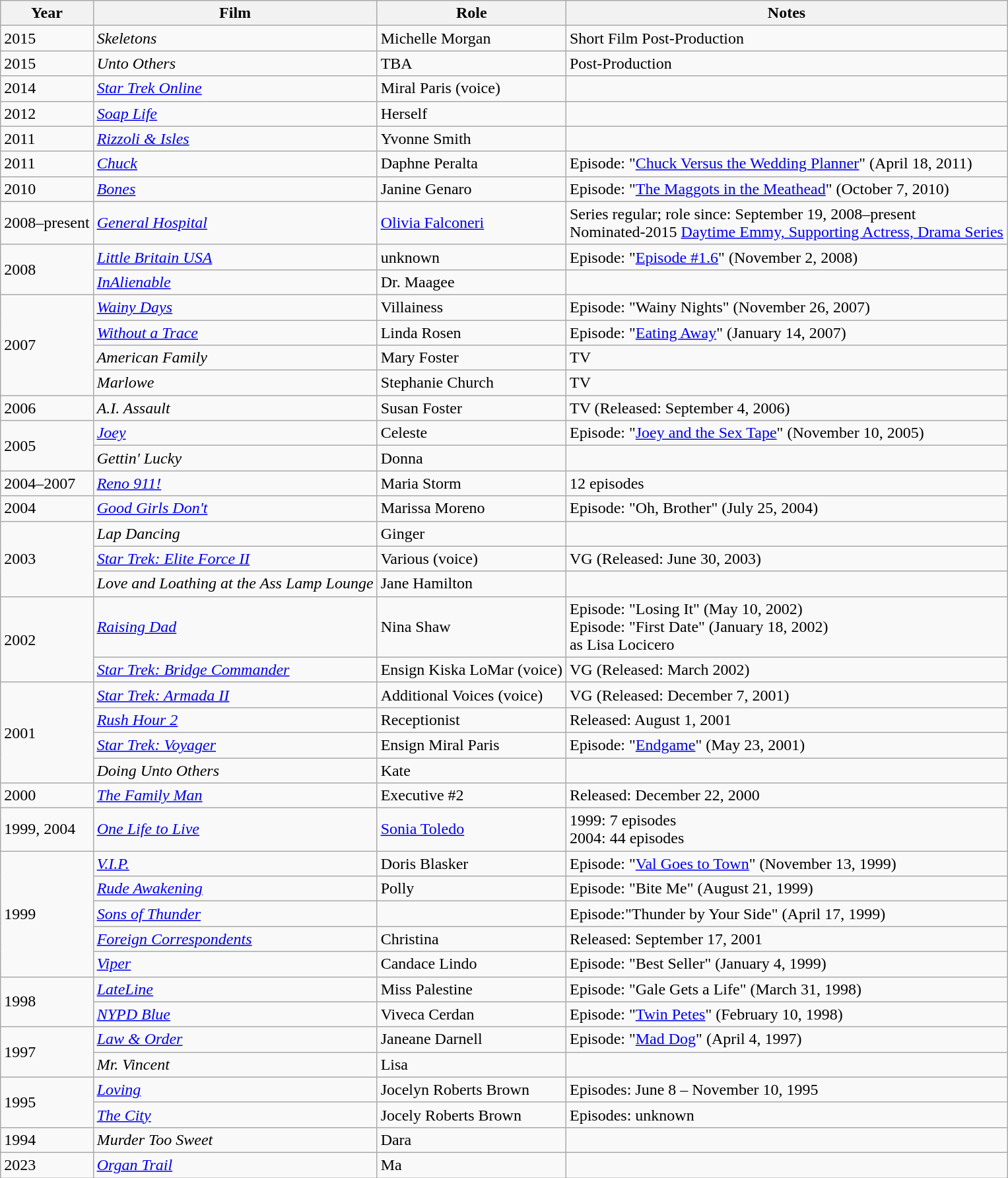<table class="wikitable sortable">
<tr>
<th>Year</th>
<th>Film</th>
<th>Role</th>
<th>Notes</th>
</tr>
<tr>
<td>2015</td>
<td><em>Skeletons</em></td>
<td>Michelle Morgan</td>
<td>Short Film  Post-Production</td>
</tr>
<tr>
<td>2015</td>
<td><em>Unto Others </em></td>
<td>TBA</td>
<td>Post-Production</td>
</tr>
<tr>
<td>2014</td>
<td><em><a href='#'>Star Trek Online</a></em></td>
<td>Miral Paris (voice)</td>
<td></td>
</tr>
<tr>
<td>2012</td>
<td><em><a href='#'>Soap Life</a></em></td>
<td>Herself</td>
<td></td>
</tr>
<tr>
<td>2011</td>
<td><em><a href='#'>Rizzoli & Isles</a></em></td>
<td>Yvonne Smith</td>
<td></td>
</tr>
<tr>
<td>2011</td>
<td><em><a href='#'>Chuck</a></em></td>
<td>Daphne Peralta</td>
<td>Episode: "<a href='#'>Chuck Versus the Wedding Planner</a>" (April 18, 2011)</td>
</tr>
<tr>
<td>2010</td>
<td><em><a href='#'>Bones</a></em></td>
<td>Janine Genaro</td>
<td>Episode: "<a href='#'>The Maggots in the Meathead</a>" (October 7, 2010)</td>
</tr>
<tr>
<td>2008–present</td>
<td><em><a href='#'>General Hospital</a></em></td>
<td><a href='#'>Olivia Falconeri</a></td>
<td>Series regular; role since: September 19, 2008–present<br>Nominated-2015 <a href='#'>Daytime Emmy, Supporting Actress, Drama Series</a></td>
</tr>
<tr>
<td rowspan="2">2008</td>
<td><em><a href='#'>Little Britain USA</a></em></td>
<td>unknown</td>
<td>Episode: "<a href='#'>Episode #1.6</a>" (November 2, 2008)</td>
</tr>
<tr>
<td><em><a href='#'>InAlienable</a></em></td>
<td>Dr. Maagee</td>
<td></td>
</tr>
<tr>
<td rowspan="4">2007</td>
<td><em><a href='#'>Wainy Days</a></em></td>
<td>Villainess</td>
<td>Episode: "Wainy Nights" (November 26, 2007)</td>
</tr>
<tr>
<td><em><a href='#'>Without a Trace</a></em></td>
<td>Linda Rosen</td>
<td>Episode: "<a href='#'>Eating Away</a>" (January 14, 2007)</td>
</tr>
<tr>
<td><em>American Family</em></td>
<td>Mary Foster</td>
<td>TV</td>
</tr>
<tr>
<td><em>Marlowe</em></td>
<td>Stephanie Church</td>
<td>TV</td>
</tr>
<tr>
<td>2006</td>
<td><em>A.I. Assault</em></td>
<td>Susan Foster</td>
<td>TV (Released: September 4, 2006)</td>
</tr>
<tr>
<td rowspan="2">2005</td>
<td><em><a href='#'>Joey</a></em></td>
<td>Celeste</td>
<td>Episode: "<a href='#'>Joey and the Sex Tape</a>" (November 10, 2005)</td>
</tr>
<tr>
<td><em>Gettin' Lucky</em></td>
<td>Donna</td>
<td></td>
</tr>
<tr>
<td>2004–2007</td>
<td><em><a href='#'>Reno 911!</a></em></td>
<td>Maria Storm</td>
<td>12 episodes</td>
</tr>
<tr>
<td>2004</td>
<td><em><a href='#'>Good Girls Don't</a></em></td>
<td>Marissa Moreno</td>
<td>Episode: "Oh, Brother" (July 25, 2004)</td>
</tr>
<tr>
<td rowspan="3">2003</td>
<td><em>Lap Dancing</em></td>
<td>Ginger</td>
<td></td>
</tr>
<tr>
<td><em><a href='#'>Star Trek: Elite Force II</a></em></td>
<td>Various (voice)</td>
<td>VG (Released: June 30, 2003)</td>
</tr>
<tr>
<td><em>Love and Loathing at the Ass Lamp Lounge</em></td>
<td>Jane Hamilton</td>
<td></td>
</tr>
<tr>
<td rowspan="2">2002</td>
<td><em><a href='#'>Raising Dad</a></em></td>
<td>Nina Shaw</td>
<td>Episode: "Losing It" (May 10, 2002) <br> Episode: "First Date" (January 18, 2002)<br> as Lisa Locicero</td>
</tr>
<tr>
<td><em><a href='#'>Star Trek: Bridge Commander</a></em></td>
<td>Ensign Kiska LoMar (voice)</td>
<td>VG (Released: March 2002)</td>
</tr>
<tr>
<td rowspan="4">2001</td>
<td><em><a href='#'>Star Trek: Armada II</a></em></td>
<td>Additional Voices (voice)</td>
<td>VG (Released: December 7, 2001)</td>
</tr>
<tr>
<td><em><a href='#'>Rush Hour 2</a></em></td>
<td>Receptionist</td>
<td>Released: August 1, 2001</td>
</tr>
<tr>
<td><em><a href='#'>Star Trek: Voyager</a></em></td>
<td>Ensign Miral Paris</td>
<td>Episode: "<a href='#'>Endgame</a>" (May 23, 2001)</td>
</tr>
<tr>
<td><em>Doing Unto Others</em></td>
<td>Kate</td>
<td></td>
</tr>
<tr>
<td>2000</td>
<td><em><a href='#'>The Family Man</a></em></td>
<td>Executive #2</td>
<td>Released: December 22, 2000</td>
</tr>
<tr>
<td>1999, 2004</td>
<td><em><a href='#'>One Life to Live</a></em></td>
<td><a href='#'>Sonia Toledo</a></td>
<td>1999:  7 episodes<br>2004: 44 episodes</td>
</tr>
<tr>
<td rowspan="5">1999</td>
<td><em><a href='#'>V.I.P.</a></em></td>
<td>Doris Blasker</td>
<td>Episode: "<a href='#'>Val Goes to Town</a>" (November 13, 1999)</td>
</tr>
<tr>
<td><em><a href='#'>Rude Awakening</a></em></td>
<td>Polly</td>
<td>Episode: "Bite Me" (August 21, 1999)</td>
</tr>
<tr>
<td><em><a href='#'>Sons of Thunder</a></em></td>
<td></td>
<td>Episode:"Thunder by Your Side" (April 17, 1999)</td>
</tr>
<tr>
<td><em><a href='#'>Foreign Correspondents</a></em></td>
<td>Christina</td>
<td>Released: September 17, 2001</td>
</tr>
<tr>
<td><em><a href='#'>Viper</a></em></td>
<td>Candace Lindo</td>
<td>Episode: "Best Seller" (January 4, 1999)</td>
</tr>
<tr>
<td rowspan="2">1998</td>
<td><em><a href='#'>LateLine</a></em></td>
<td>Miss Palestine</td>
<td>Episode: "Gale Gets a Life" (March 31, 1998)</td>
</tr>
<tr>
<td><em><a href='#'>NYPD Blue</a></em></td>
<td>Viveca Cerdan</td>
<td>Episode: "<a href='#'>Twin Petes</a>" (February 10, 1998)</td>
</tr>
<tr>
<td rowspan="2">1997</td>
<td><em><a href='#'>Law & Order</a></em></td>
<td>Janeane Darnell</td>
<td>Episode: "<a href='#'>Mad Dog</a>" (April 4, 1997)</td>
</tr>
<tr>
<td><em>Mr. Vincent</em></td>
<td>Lisa</td>
<td></td>
</tr>
<tr>
<td rowspan="2">1995</td>
<td><em><a href='#'>Loving</a></em></td>
<td>Jocelyn Roberts Brown</td>
<td>Episodes: June 8 – November 10, 1995</td>
</tr>
<tr>
<td><em><a href='#'>The City</a></em></td>
<td>Jocely Roberts Brown</td>
<td>Episodes: unknown</td>
</tr>
<tr>
<td>1994</td>
<td><em>Murder Too Sweet</em></td>
<td>Dara</td>
<td></td>
</tr>
<tr>
<td>2023</td>
<td><em><a href='#'> Organ Trail</a></em></td>
<td>Ma</td>
<td></td>
</tr>
</table>
